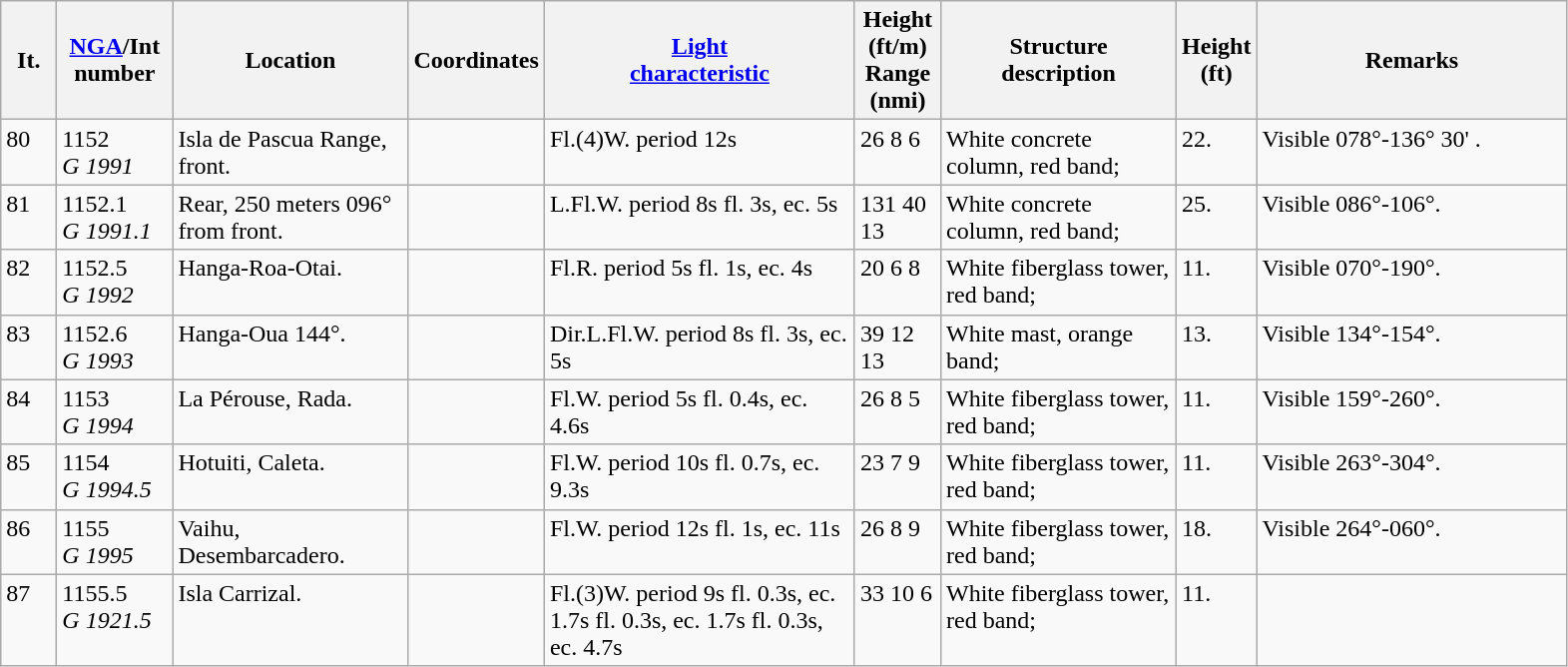<table class=wikitable>
<tr>
<th width="30">It.</th>
<th width="70"><a href='#'>NGA</a>/Int<br>number</th>
<th width="150">Location</th>
<th width="80">Coordinates</th>
<th width="200"><a href='#'>Light<br>characteristic</a></th>
<th width="50">Height (ft/m)<br>Range (nmi)</th>
<th width="150">Structure<br>description</th>
<th width="30">Height (ft)</th>
<th width="200">Remarks</th>
</tr>
<tr valign="top">
<td>80</td>
<td>1152<br><em>G 1991</em></td>
<td>Isla de Pascua Range, front.</td>
<td></td>
<td>Fl.(4)W. period 12s</td>
<td>26 8 6</td>
<td>White concrete column, red  band;</td>
<td>22.</td>
<td>Visible 078°-136° 30' .</td>
</tr>
<tr valign="top">
<td>81</td>
<td>1152.1<br><em>G 1991.1</em></td>
<td>Rear, 250 meters 096° from  front.</td>
<td></td>
<td>L.Fl.W. period 8s fl. 3s, ec. 5s</td>
<td>131 40 13</td>
<td>White concrete column, red  band;</td>
<td>25.</td>
<td>Visible 086°-106°.</td>
</tr>
<tr valign="top">
<td>82</td>
<td>1152.5<br><em>G 1992</em></td>
<td>Hanga-Roa-Otai.</td>
<td></td>
<td>Fl.R. period 5s fl. 1s, ec. 4s</td>
<td>20 6 8</td>
<td>White fiberglass tower, red band;</td>
<td>11.</td>
<td>Visible 070°-190°.</td>
</tr>
<tr valign="top">
<td>83</td>
<td>1152.6<br><em>G 1993</em></td>
<td>Hanga-Oua 144°.</td>
<td></td>
<td>Dir.L.Fl.W. period 8s fl. 3s, ec. 5s</td>
<td>39 12 13</td>
<td>White mast, orange band;</td>
<td>13.</td>
<td>Visible 134°-154°.</td>
</tr>
<tr valign="top">
<td>84</td>
<td>1153<br><em>G 1994</em></td>
<td>La Pérouse, Rada.</td>
<td></td>
<td>Fl.W. period 5s fl. 0.4s, ec. 4.6s</td>
<td>26 8 5</td>
<td>White fiberglass tower, red band;</td>
<td>11.</td>
<td>Visible 159°-260°.</td>
</tr>
<tr valign="top">
<td>85</td>
<td>1154<br><em>G 1994.5</em></td>
<td>Hotuiti, Caleta.</td>
<td></td>
<td>Fl.W. period 10s fl. 0.7s, ec. 9.3s</td>
<td>23 7 9</td>
<td>White fiberglass tower, red band;</td>
<td>11.</td>
<td>Visible 263°-304°.</td>
</tr>
<tr valign="top">
<td>86</td>
<td>1155<br><em>G 1995</em></td>
<td>Vaihu, Desembarcadero.</td>
<td></td>
<td>Fl.W. period 12s fl. 1s, ec. 11s</td>
<td>26 8 9</td>
<td>White fiberglass tower, red band;</td>
<td>18.</td>
<td>Visible 264°-060°.</td>
</tr>
<tr valign="top">
<td>87</td>
<td>1155.5<br><em>G 1921.5</em></td>
<td>Isla Carrizal.</td>
<td></td>
<td>Fl.(3)W. period 9s fl. 0.3s, ec. 1.7s fl. 0.3s, ec. 1.7s fl. 0.3s, ec. 4.7s</td>
<td>33 10 6</td>
<td>White fiberglass tower, red band;</td>
<td>11.</td>
<td></td>
</tr>
</table>
